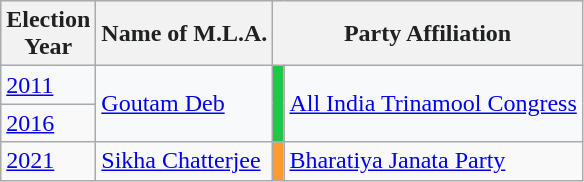<table class="wikitable sortable">
<tr style="font-weight:bold; text-align:center; background-color:#EAECF0;">
<th style="vertical-align:middle; color:#202122;">Election<br>Year</th>
<th style="vertical-align:middle; color:#202122;">Name of M.L.A.</th>
<th style="vertical-align:middle; color:#202122;" Colspan=2>Party Affiliation</th>
</tr>
<tr style="background-color:#F8F9FA;">
<td style="color:#0645AD;"><a href='#'>2011</a></td>
<td rowspan="2"><a href='#'>Goutam Deb</a></td>
<td rowspan="2" style="background-color:#20c746;"></td>
<td rowspan="2"><a href='#'>All India Trinamool Congress</a></td>
</tr>
<tr>
<td><a href='#'>2016</a></td>
</tr>
<tr>
<td><a href='#'>2021</a></td>
<td><a href='#'>Sikha Chatterjee</a></td>
<td style="background-color:#ff9934;"></td>
<td><a href='#'>Bharatiya Janata Party</a></td>
</tr>
</table>
